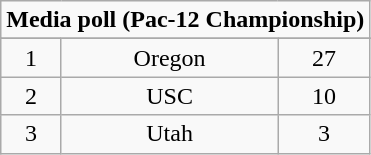<table class="wikitable">
<tr align="center">
<td align="center" Colspan="3"><strong>Media poll (Pac-12 Championship)</strong></td>
</tr>
<tr align="center">
</tr>
<tr align="center">
<td>1</td>
<td>Oregon</td>
<td>27</td>
</tr>
<tr align="center">
<td>2</td>
<td>USC</td>
<td>10</td>
</tr>
<tr align="center">
<td>3</td>
<td>Utah</td>
<td>3</td>
</tr>
</table>
